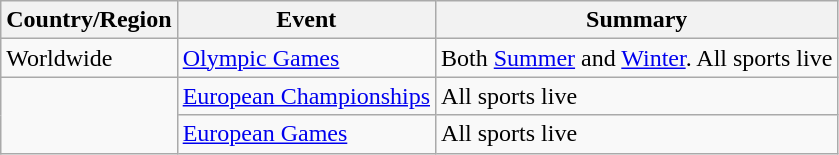<table class="wikitable">
<tr>
<th>Country/Region</th>
<th>Event</th>
<th>Summary</th>
</tr>
<tr>
<td>Worldwide</td>
<td><a href='#'>Olympic Games</a></td>
<td>Both <a href='#'>Summer</a> and <a href='#'>Winter</a>. All sports live</td>
</tr>
<tr>
<td rowspan=2></td>
<td><a href='#'>European Championships</a></td>
<td>All sports live</td>
</tr>
<tr>
<td><a href='#'>European Games</a></td>
<td>All sports live</td>
</tr>
</table>
